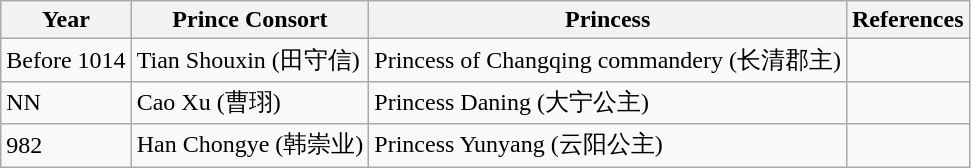<table class="wikitable">
<tr>
<th>Year</th>
<th>Prince Consort</th>
<th>Princess</th>
<th>References</th>
</tr>
<tr>
<td>Before 1014</td>
<td>Tian Shouxin (田守信)</td>
<td>Princess of Changqing commandery (长清郡主)</td>
<td></td>
</tr>
<tr>
<td>NN</td>
<td>Cao Xu (曹珝)</td>
<td>Princess Daning (大宁公主)</td>
<td></td>
</tr>
<tr>
<td>982</td>
<td>Han Chongye (韩崇业)</td>
<td>Princess Yunyang (云阳公主)</td>
<td></td>
</tr>
</table>
